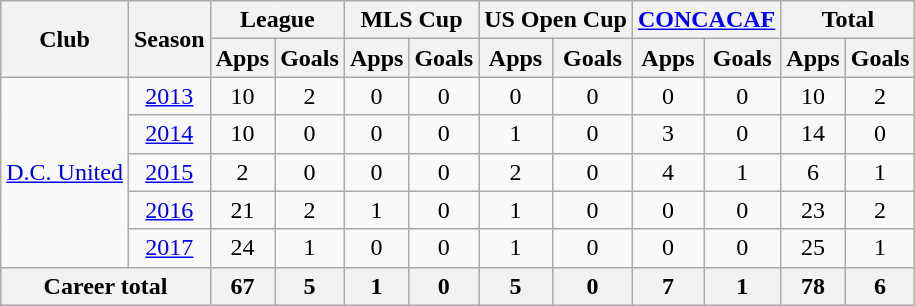<table class="wikitable" style="text-align: center;">
<tr>
<th rowspan="2">Club</th>
<th rowspan="2">Season</th>
<th colspan="2">League</th>
<th colspan="2">MLS Cup</th>
<th colspan="2">US Open Cup</th>
<th colspan="2"><a href='#'>CONCACAF</a></th>
<th colspan="2">Total</th>
</tr>
<tr>
<th>Apps</th>
<th>Goals</th>
<th>Apps</th>
<th>Goals</th>
<th>Apps</th>
<th>Goals</th>
<th>Apps</th>
<th>Goals</th>
<th>Apps</th>
<th>Goals</th>
</tr>
<tr>
<td rowspan="5"><a href='#'>D.C. United</a></td>
<td><a href='#'>2013</a></td>
<td>10</td>
<td>2</td>
<td>0</td>
<td>0</td>
<td>0</td>
<td>0</td>
<td>0</td>
<td>0</td>
<td>10</td>
<td>2</td>
</tr>
<tr>
<td><a href='#'>2014</a></td>
<td>10</td>
<td>0</td>
<td>0</td>
<td>0</td>
<td>1</td>
<td>0</td>
<td>3</td>
<td>0</td>
<td>14</td>
<td>0</td>
</tr>
<tr>
<td><a href='#'>2015</a></td>
<td>2</td>
<td>0</td>
<td>0</td>
<td>0</td>
<td>2</td>
<td>0</td>
<td>4</td>
<td>1</td>
<td>6</td>
<td>1</td>
</tr>
<tr>
<td><a href='#'>2016</a></td>
<td>21</td>
<td>2</td>
<td>1</td>
<td>0</td>
<td>1</td>
<td>0</td>
<td>0</td>
<td>0</td>
<td>23</td>
<td>2</td>
</tr>
<tr>
<td><a href='#'>2017</a></td>
<td>24</td>
<td>1</td>
<td>0</td>
<td>0</td>
<td>1</td>
<td>0</td>
<td>0</td>
<td>0</td>
<td>25</td>
<td>1</td>
</tr>
<tr>
<th colspan="2">Career total</th>
<th>67</th>
<th>5</th>
<th>1</th>
<th>0</th>
<th>5</th>
<th>0</th>
<th>7</th>
<th>1</th>
<th>78</th>
<th>6</th>
</tr>
</table>
